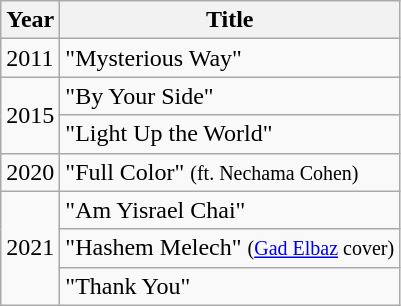<table class="wikitable">
<tr>
<th>Year</th>
<th>Title</th>
</tr>
<tr>
<td>2011</td>
<td>"Mysterious Way"</td>
</tr>
<tr>
<td rowspan="2">2015</td>
<td>"By Your Side"</td>
</tr>
<tr>
<td>"Light Up the World"</td>
</tr>
<tr>
<td>2020</td>
<td>"Full Color" <small>(ft. Nechama Cohen)</small></td>
</tr>
<tr>
<td rowspan="3">2021</td>
<td>"Am Yisrael Chai"</td>
</tr>
<tr>
<td>"Hashem Melech" <small>(<a href='#'>Gad Elbaz</a> cover)</small></td>
</tr>
<tr>
<td>"Thank You"</td>
</tr>
</table>
